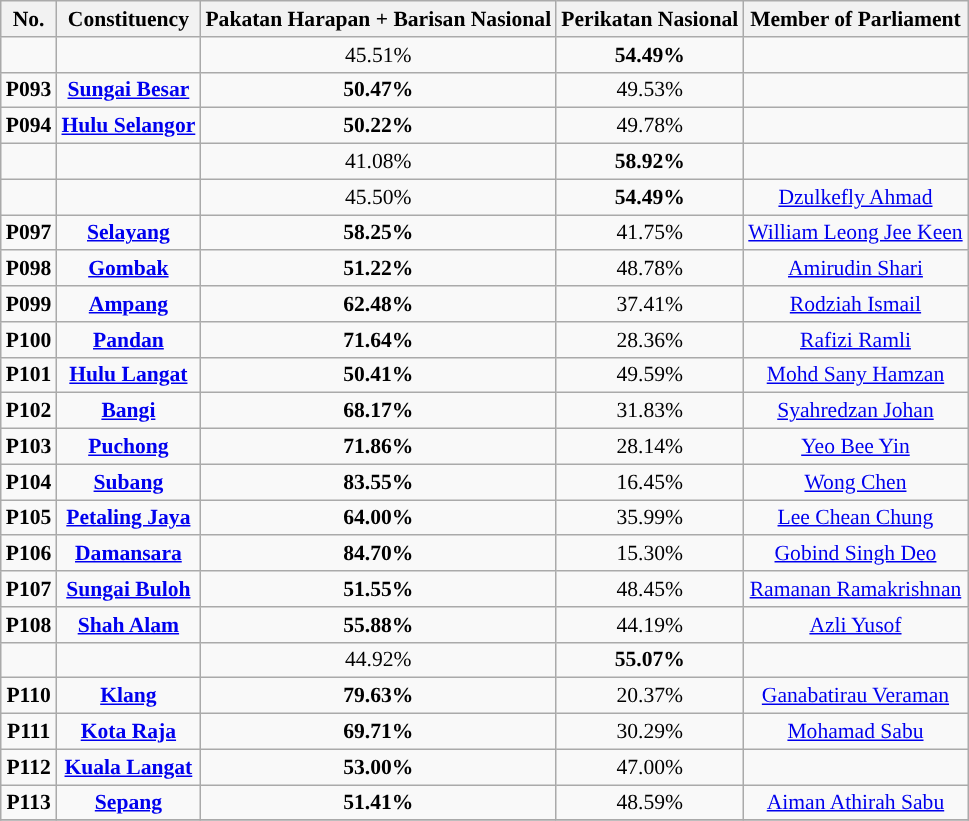<table class="wikitable sortable" style="text-align:center; font-size:90%">
<tr>
<th>No.</th>
<th>Constituency</th>
<th>Pakatan Harapan + Barisan Nasional</th>
<th>Perikatan Nasional</th>
<th>Member of Parliament</th>
</tr>
<tr align="center">
<td><strong></strong></td>
<td><strong></strong></td>
<td>45.51%</td>
<td><strong>54.49%</strong></td>
<td></td>
</tr>
<tr align="center">
<td><strong>P093</strong></td>
<td><strong><a href='#'>Sungai Besar</a></strong></td>
<td><strong>50.47%</strong></td>
<td>49.53%</td>
<td></td>
</tr>
<tr align="center">
<td><strong>P094</strong></td>
<td><strong><a href='#'>Hulu Selangor</a></strong></td>
<td><strong>50.22%</strong></td>
<td>49.78%</td>
<td></td>
</tr>
<tr align="center">
<td><strong></strong></td>
<td><strong></strong></td>
<td>41.08%</td>
<td><strong>58.92%</strong></td>
<td></td>
</tr>
<tr align="center">
<td><strong></strong></td>
<td><strong></strong></td>
<td>45.50%</td>
<td><strong>54.49%</strong></td>
<td><a href='#'>Dzulkefly Ahmad</a></td>
</tr>
<tr align="center">
<td><strong>P097</strong></td>
<td><strong><a href='#'>Selayang</a></strong></td>
<td><strong>58.25%</strong></td>
<td>41.75%</td>
<td><a href='#'>William Leong Jee Keen</a></td>
</tr>
<tr align="center">
<td><strong>P098</strong></td>
<td><strong><a href='#'>Gombak</a></strong></td>
<td><strong>51.22%</strong></td>
<td>48.78%</td>
<td><a href='#'>Amirudin Shari</a></td>
</tr>
<tr align="center">
<td><strong>P099</strong></td>
<td><strong><a href='#'>Ampang</a></strong></td>
<td><strong>62.48%</strong></td>
<td>37.41%</td>
<td><a href='#'>Rodziah Ismail</a></td>
</tr>
<tr align="center">
<td><strong>P100</strong></td>
<td><strong><a href='#'>Pandan</a></strong></td>
<td><strong>71.64%</strong></td>
<td>28.36%</td>
<td><a href='#'>Rafizi Ramli</a></td>
</tr>
<tr align="center">
<td><strong>P101</strong></td>
<td><strong><a href='#'>Hulu Langat</a></strong></td>
<td><strong>50.41%</strong></td>
<td>49.59%</td>
<td><a href='#'>Mohd Sany Hamzan</a></td>
</tr>
<tr align="center">
<td><strong>P102</strong></td>
<td><strong><a href='#'>Bangi</a></strong></td>
<td><strong>68.17%</strong></td>
<td>31.83%</td>
<td><a href='#'>Syahredzan Johan</a></td>
</tr>
<tr align="center">
<td><strong>P103</strong></td>
<td><strong><a href='#'>Puchong</a></strong></td>
<td><strong>71.86%</strong></td>
<td>28.14%</td>
<td><a href='#'>Yeo Bee Yin</a></td>
</tr>
<tr align="center">
<td><strong>P104</strong></td>
<td><strong><a href='#'>Subang</a></strong></td>
<td><strong>83.55%</strong></td>
<td>16.45%</td>
<td><a href='#'>Wong Chen</a></td>
</tr>
<tr align="center">
<td><strong>P105</strong></td>
<td><strong><a href='#'>Petaling Jaya</a></strong></td>
<td><strong>64.00%</strong></td>
<td>35.99%</td>
<td><a href='#'>Lee Chean Chung</a></td>
</tr>
<tr align="center">
<td><strong>P106</strong></td>
<td><strong><a href='#'>Damansara</a></strong></td>
<td><strong>84.70%</strong></td>
<td>15.30%</td>
<td><a href='#'>Gobind Singh Deo</a></td>
</tr>
<tr align="center">
<td><strong>P107</strong></td>
<td><strong><a href='#'>Sungai Buloh</a></strong></td>
<td><strong>51.55%</strong></td>
<td>48.45%</td>
<td><a href='#'>Ramanan Ramakrishnan</a></td>
</tr>
<tr align="center">
<td><strong>P108</strong></td>
<td><strong><a href='#'>Shah Alam</a></strong></td>
<td><strong>55.88%</strong></td>
<td>44.19%</td>
<td><a href='#'>Azli Yusof</a></td>
</tr>
<tr align="center">
<td><strong></strong></td>
<td><strong></strong></td>
<td>44.92%</td>
<td><strong>55.07%</strong></td>
<td><strong></strong></td>
</tr>
<tr align="center">
<td><strong>P110</strong></td>
<td><strong><a href='#'>Klang</a></strong></td>
<td><strong>79.63%</strong></td>
<td>20.37%</td>
<td><a href='#'>Ganabatirau Veraman</a></td>
</tr>
<tr align="center">
<td><strong>P111</strong></td>
<td><strong><a href='#'>Kota Raja</a></strong></td>
<td><strong>69.71%</strong></td>
<td>30.29%</td>
<td><a href='#'>Mohamad Sabu</a></td>
</tr>
<tr align="center">
<td><strong>P112</strong></td>
<td><strong><a href='#'>Kuala Langat</a></strong></td>
<td><strong>53.00%</strong></td>
<td>47.00%</td>
<td><strong></strong></td>
</tr>
<tr align="center">
<td><strong>P113</strong></td>
<td><strong><a href='#'>Sepang</a></strong></td>
<td><strong>51.41%</strong></td>
<td>48.59%</td>
<td><a href='#'>Aiman Athirah Sabu</a></td>
</tr>
<tr>
</tr>
</table>
